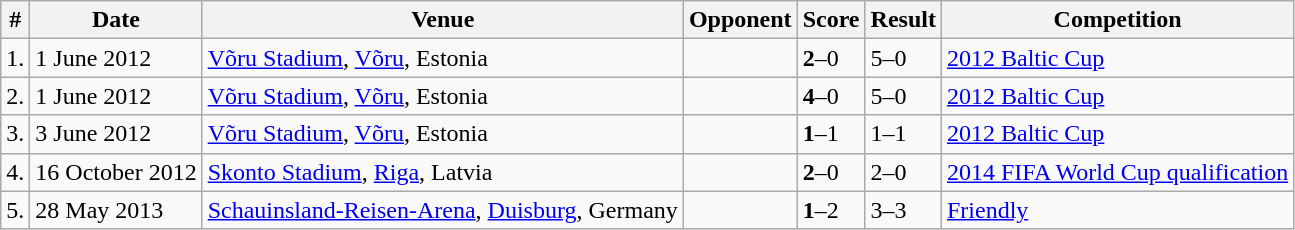<table class="wikitable">
<tr>
<th>#</th>
<th>Date</th>
<th>Venue</th>
<th>Opponent</th>
<th>Score</th>
<th>Result</th>
<th>Competition</th>
</tr>
<tr>
<td>1.</td>
<td>1 June 2012</td>
<td><a href='#'>Võru Stadium</a>, <a href='#'>Võru</a>, Estonia</td>
<td></td>
<td><strong>2</strong>–0</td>
<td>5–0</td>
<td><a href='#'>2012 Baltic Cup</a></td>
</tr>
<tr>
<td>2.</td>
<td>1 June 2012</td>
<td><a href='#'>Võru Stadium</a>, <a href='#'>Võru</a>, Estonia</td>
<td></td>
<td><strong>4</strong>–0</td>
<td>5–0</td>
<td><a href='#'>2012 Baltic Cup</a></td>
</tr>
<tr>
<td>3.</td>
<td>3 June 2012</td>
<td><a href='#'>Võru Stadium</a>, <a href='#'>Võru</a>, Estonia</td>
<td></td>
<td><strong>1</strong>–1</td>
<td>1–1</td>
<td><a href='#'>2012 Baltic Cup</a></td>
</tr>
<tr>
<td>4.</td>
<td>16 October 2012</td>
<td><a href='#'>Skonto Stadium</a>, <a href='#'>Riga</a>, Latvia</td>
<td></td>
<td><strong>2</strong>–0</td>
<td>2–0</td>
<td><a href='#'>2014 FIFA World Cup qualification</a></td>
</tr>
<tr>
<td>5.</td>
<td>28 May 2013</td>
<td><a href='#'>Schauinsland-Reisen-Arena</a>, <a href='#'>Duisburg</a>, Germany</td>
<td></td>
<td><strong>1</strong>–2</td>
<td>3–3</td>
<td><a href='#'>Friendly</a></td>
</tr>
</table>
